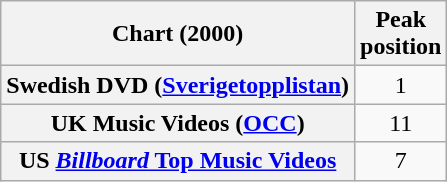<table class="wikitable sortable plainrowheaders">
<tr>
<th scope="col">Chart (2000)</th>
<th scope="col">Peak<br>position</th>
</tr>
<tr>
<th scope="row">Swedish DVD (<a href='#'>Sverigetopplistan</a>)</th>
<td align="center">1</td>
</tr>
<tr>
<th scope="row">UK Music Videos (<a href='#'>OCC</a>)</th>
<td align="center">11</td>
</tr>
<tr>
<th scope="row">US <a href='#'><em>Billboard</em> Top Music Videos</a></th>
<td align="center">7</td>
</tr>
</table>
